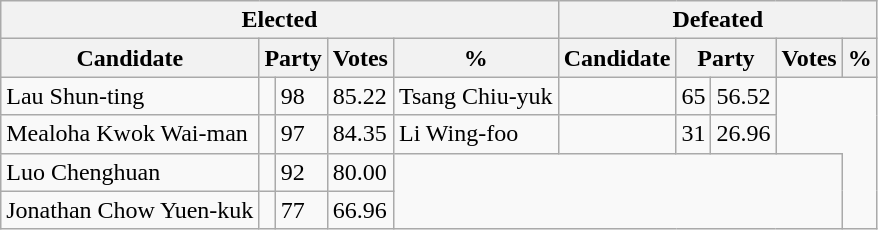<table class="wikitable">
<tr>
<th colspan="5">Elected</th>
<th colspan="5">Defeated</th>
</tr>
<tr>
<th>Candidate</th>
<th colspan="2">Party</th>
<th>Votes</th>
<th>%</th>
<th>Candidate</th>
<th colspan="2">Party</th>
<th>Votes</th>
<th>%</th>
</tr>
<tr>
<td>Lau Shun-ting</td>
<td></td>
<td>98</td>
<td>85.22</td>
<td>Tsang Chiu-yuk</td>
<td></td>
<td>65</td>
<td>56.52</td>
</tr>
<tr>
<td>Mealoha Kwok Wai-man</td>
<td></td>
<td>97</td>
<td>84.35</td>
<td>Li Wing-foo</td>
<td></td>
<td>31</td>
<td>26.96</td>
</tr>
<tr>
<td>Luo Chenghuan</td>
<td></td>
<td>92</td>
<td>80.00</td>
<td colspan="5" rowspan="2"></td>
</tr>
<tr>
<td>Jonathan Chow Yuen-kuk</td>
<td></td>
<td>77</td>
<td>66.96</td>
</tr>
</table>
